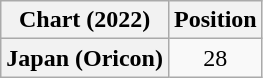<table class="wikitable sortable plainrowheaders" style="text-align:center">
<tr>
<th scope="col">Chart (2022)</th>
<th scope="col">Position</th>
</tr>
<tr>
<th scope="row">Japan (Oricon)</th>
<td>28</td>
</tr>
</table>
